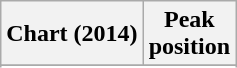<table class="wikitable sortable plainrowheaders" style="text-align:center">
<tr>
<th scope="col">Chart (2014)</th>
<th scope="col">Peak <br>position</th>
</tr>
<tr>
</tr>
<tr>
</tr>
</table>
